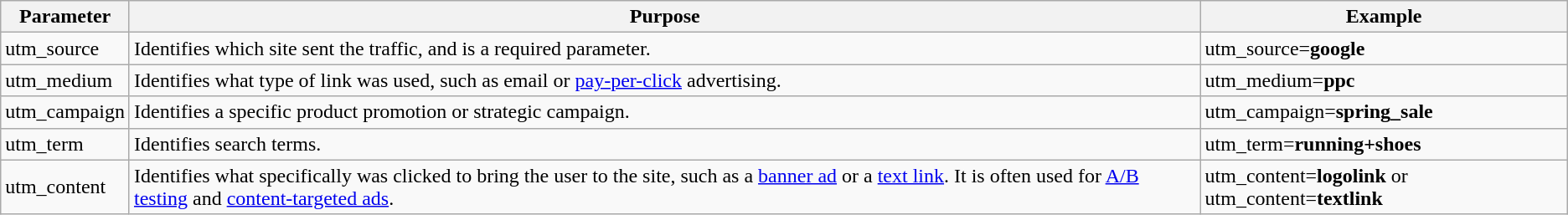<table class="wikitable sortable">
<tr>
<th>Parameter</th>
<th>Purpose</th>
<th>Example</th>
</tr>
<tr>
<td>utm_source</td>
<td>Identifies which site sent the traffic, and is a required parameter.</td>
<td>utm_source=<strong>google</strong></td>
</tr>
<tr>
<td>utm_medium</td>
<td>Identifies what type of link was used, such as email or <a href='#'>pay-per-click</a> advertising.</td>
<td>utm_medium=<strong>ppc</strong></td>
</tr>
<tr>
<td>utm_campaign</td>
<td>Identifies a specific product promotion or strategic campaign.</td>
<td>utm_campaign=<strong>spring_sale</strong></td>
</tr>
<tr>
<td>utm_term</td>
<td>Identifies search terms.</td>
<td>utm_term=<strong>running+shoes</strong></td>
</tr>
<tr>
<td>utm_content</td>
<td>Identifies what specifically was clicked to bring the user to the site, such as a <a href='#'>banner ad</a> or a <a href='#'>text link</a>. It is often used for <a href='#'>A/B testing</a> and <a href='#'>content-targeted ads</a>.</td>
<td>utm_content=<strong>logolink</strong> or utm_content=<strong>textlink</strong></td>
</tr>
</table>
